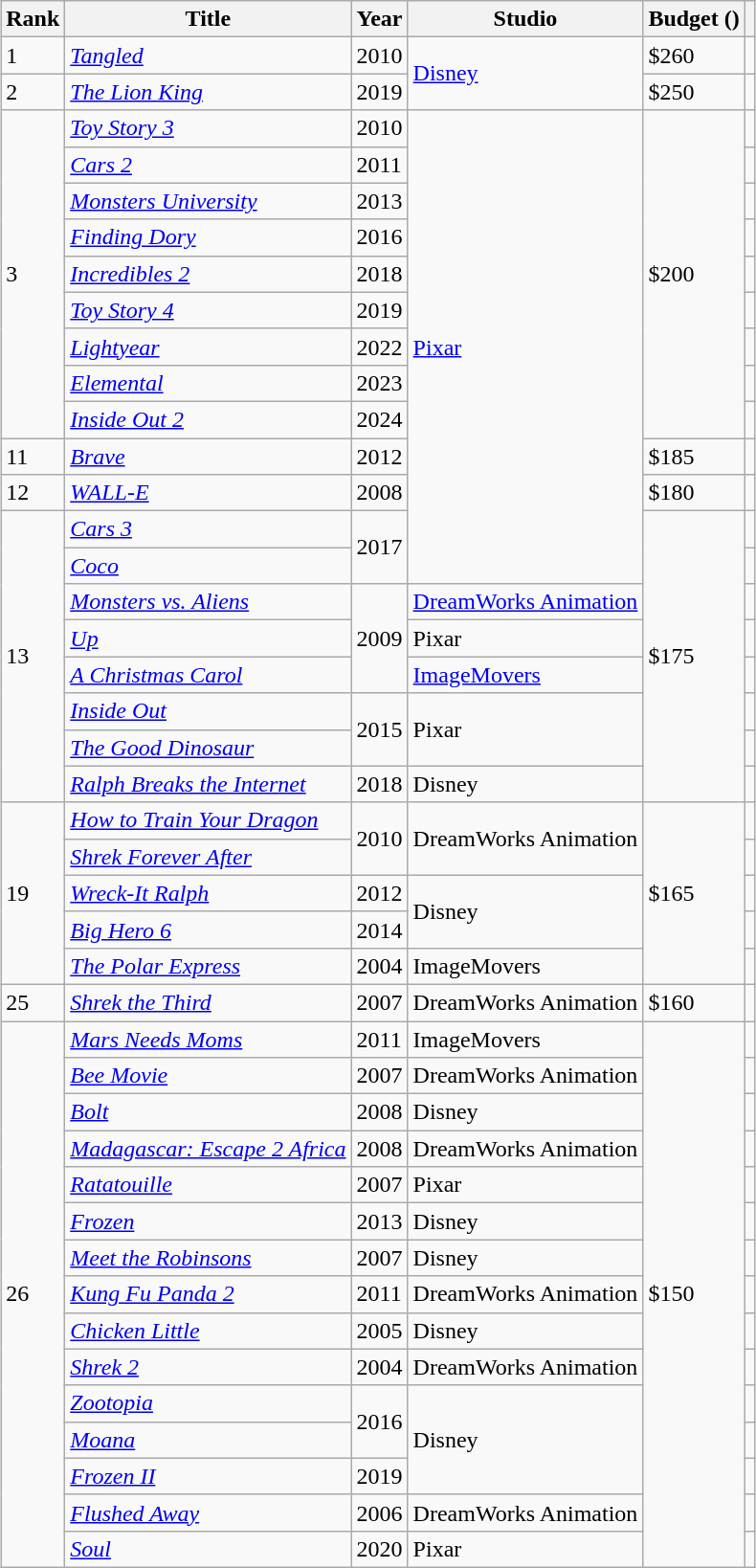<table class="wikitable sortable" style="margin:auto; margin:auto;">
<tr>
<th>Rank</th>
<th>Title</th>
<th>Year</th>
<th>Studio</th>
<th>Budget ()<br></th>
<th class="unsortable"></th>
</tr>
<tr>
<td>1</td>
<td><em><a href='#'>Tangled</a></em></td>
<td>2010</td>
<td rowspan="2"><a href='#'>Disney</a></td>
<td>$260</td>
<td></td>
</tr>
<tr>
<td>2</td>
<td><em><a href='#'>The Lion King</a></em></td>
<td>2019</td>
<td>$250</td>
<td></td>
</tr>
<tr>
<td rowspan="9">3</td>
<td><em><a href='#'>Toy Story 3</a></em></td>
<td>2010</td>
<td rowspan="13"><a href='#'>Pixar</a></td>
<td rowspan=9>$200</td>
<td></td>
</tr>
<tr>
<td><em><a href='#'>Cars 2</a></em></td>
<td>2011</td>
<td></td>
</tr>
<tr>
<td><em><a href='#'>Monsters University</a></em></td>
<td>2013</td>
<td></td>
</tr>
<tr>
<td><em><a href='#'>Finding Dory</a></em></td>
<td>2016</td>
<td></td>
</tr>
<tr>
<td><em><a href='#'>Incredibles 2</a></em></td>
<td>2018</td>
<td></td>
</tr>
<tr>
<td><em><a href='#'>Toy Story 4</a></em></td>
<td>2019</td>
<td></td>
</tr>
<tr>
<td><em><a href='#'>Lightyear</a></em></td>
<td>2022</td>
<td></td>
</tr>
<tr>
<td><em><a href='#'>Elemental</a></em></td>
<td>2023</td>
<td></td>
</tr>
<tr>
<td><em><a href='#'>Inside Out 2</a></em></td>
<td>2024</td>
<td></td>
</tr>
<tr>
<td>11</td>
<td><em><a href='#'>Brave</a></em></td>
<td>2012</td>
<td>$185</td>
<td></td>
</tr>
<tr>
<td>12</td>
<td><em><a href='#'>WALL-E</a></em></td>
<td>2008</td>
<td>$180</td>
<td></td>
</tr>
<tr>
<td rowspan="8">13</td>
<td><em><a href='#'>Cars 3</a></em></td>
<td rowspan="2">2017</td>
<td rowspan=8>$175</td>
<td></td>
</tr>
<tr>
<td><em><a href='#'>Coco</a></em></td>
<td></td>
</tr>
<tr>
<td><em><a href='#'>Monsters vs. Aliens</a></em></td>
<td rowspan="3">2009</td>
<td><a href='#'>DreamWorks Animation</a></td>
<td></td>
</tr>
<tr>
<td><em><a href='#'>Up</a></em></td>
<td>Pixar</td>
<td></td>
</tr>
<tr>
<td><em><a href='#'>A Christmas Carol</a></em></td>
<td><a href='#'>ImageMovers</a></td>
<td></td>
</tr>
<tr>
<td><em><a href='#'>Inside Out</a></em></td>
<td rowspan="2">2015</td>
<td rowspan="2">Pixar</td>
<td></td>
</tr>
<tr>
<td><em><a href='#'>The Good Dinosaur</a></em></td>
<td></td>
</tr>
<tr>
<td><em><a href='#'>Ralph Breaks the Internet</a></em></td>
<td>2018</td>
<td>Disney</td>
<td></td>
</tr>
<tr>
<td rowspan="5">19</td>
<td><em><a href='#'>How to Train Your Dragon</a></em></td>
<td rowspan="2">2010</td>
<td rowspan="2">DreamWorks Animation</td>
<td rowspan=5>$165</td>
<td></td>
</tr>
<tr>
<td><em><a href='#'>Shrek Forever After</a></em></td>
<td></td>
</tr>
<tr>
<td><em><a href='#'>Wreck-It Ralph</a></em></td>
<td>2012</td>
<td rowspan="2">Disney</td>
<td></td>
</tr>
<tr>
<td><em><a href='#'>Big Hero 6</a></em></td>
<td>2014</td>
<td></td>
</tr>
<tr>
<td><em><a href='#'>The Polar Express</a></em></td>
<td>2004</td>
<td>ImageMovers</td>
<td></td>
</tr>
<tr>
<td>25</td>
<td><em><a href='#'>Shrek the Third</a></em></td>
<td>2007</td>
<td>DreamWorks Animation</td>
<td>$160</td>
<td></td>
</tr>
<tr>
<td rowspan="15">26</td>
<td><em><a href='#'>Mars Needs Moms</a></em></td>
<td>2011</td>
<td>ImageMovers</td>
<td rowspan="15">$150</td>
<td></td>
</tr>
<tr>
<td><em><a href='#'>Bee Movie</a></em></td>
<td>2007</td>
<td>DreamWorks Animation</td>
<td></td>
</tr>
<tr>
<td><em><a href='#'>Bolt</a></em></td>
<td>2008</td>
<td>Disney</td>
<td></td>
</tr>
<tr>
<td><em><a href='#'>Madagascar: Escape 2 Africa</a></em></td>
<td>2008</td>
<td>DreamWorks Animation</td>
<td></td>
</tr>
<tr>
<td><em><a href='#'>Ratatouille</a></em></td>
<td>2007</td>
<td>Pixar</td>
<td></td>
</tr>
<tr>
<td><em><a href='#'>Frozen</a></em></td>
<td>2013</td>
<td>Disney</td>
<td></td>
</tr>
<tr>
<td><em><a href='#'>Meet the Robinsons</a></em></td>
<td>2007</td>
<td>Disney</td>
<td></td>
</tr>
<tr>
<td><em><a href='#'>Kung Fu Panda 2</a></em></td>
<td>2011</td>
<td>DreamWorks Animation</td>
<td></td>
</tr>
<tr>
<td><em><a href='#'>Chicken Little</a></em></td>
<td>2005</td>
<td>Disney</td>
<td></td>
</tr>
<tr>
<td><em><a href='#'>Shrek 2</a></em></td>
<td>2004</td>
<td>DreamWorks Animation</td>
<td></td>
</tr>
<tr>
<td><em><a href='#'>Zootopia</a></em></td>
<td rowspan="2">2016</td>
<td rowspan="3">Disney</td>
<td></td>
</tr>
<tr>
<td><em><a href='#'>Moana</a></em></td>
<td></td>
</tr>
<tr>
<td><em><a href='#'>Frozen II</a></em></td>
<td>2019</td>
<td></td>
</tr>
<tr>
<td><em><a href='#'>Flushed Away</a></em></td>
<td>2006</td>
<td>DreamWorks Animation</td>
<td></td>
</tr>
<tr>
<td><em><a href='#'>Soul</a></em></td>
<td>2020</td>
<td>Pixar</td>
<td></td>
</tr>
</table>
